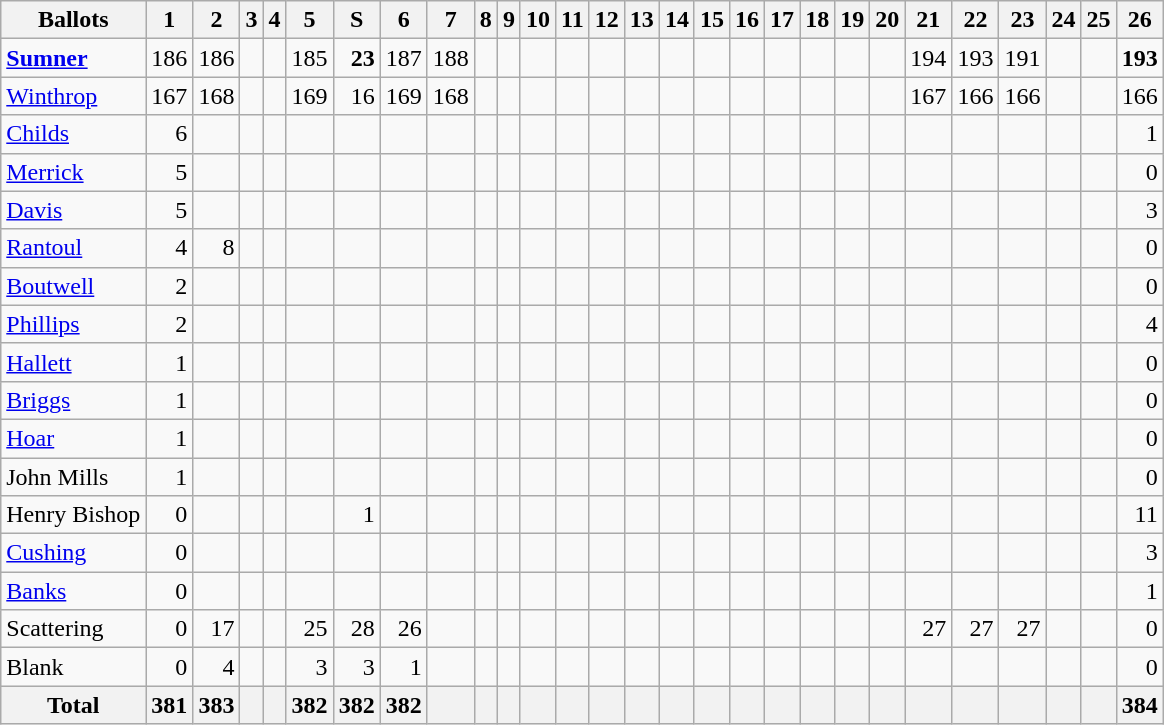<table class="wikitable" style="text-align:right">
<tr>
<th>Ballots</th>
<th>1</th>
<th>2</th>
<th>3</th>
<th>4</th>
<th>5</th>
<th>S</th>
<th>6</th>
<th>7</th>
<th>8</th>
<th>9</th>
<th>10</th>
<th>11</th>
<th>12</th>
<th>13</th>
<th>14</th>
<th>15</th>
<th>16</th>
<th>17</th>
<th>18</th>
<th>19</th>
<th>20</th>
<th>21</th>
<th>22</th>
<th>23</th>
<th>24</th>
<th>25</th>
<th>26</th>
</tr>
<tr>
<td align=left> <strong><a href='#'>Sumner</a></strong></td>
<td>186</td>
<td>186</td>
<td></td>
<td></td>
<td>185</td>
<td><strong>23</strong></td>
<td>187</td>
<td>188</td>
<td></td>
<td></td>
<td></td>
<td></td>
<td></td>
<td></td>
<td></td>
<td></td>
<td></td>
<td></td>
<td></td>
<td></td>
<td></td>
<td>194</td>
<td>193</td>
<td>191</td>
<td></td>
<td></td>
<td><strong>193</strong></td>
</tr>
<tr>
<td align=left> <a href='#'>Winthrop</a></td>
<td>167</td>
<td>168</td>
<td></td>
<td></td>
<td>169</td>
<td>16</td>
<td>169</td>
<td>168</td>
<td></td>
<td></td>
<td></td>
<td></td>
<td></td>
<td></td>
<td></td>
<td></td>
<td></td>
<td></td>
<td></td>
<td></td>
<td></td>
<td>167</td>
<td>166</td>
<td>166</td>
<td></td>
<td></td>
<td>166</td>
</tr>
<tr>
<td align=left> <a href='#'>Childs</a></td>
<td>6</td>
<td></td>
<td></td>
<td></td>
<td></td>
<td></td>
<td></td>
<td></td>
<td></td>
<td></td>
<td></td>
<td></td>
<td></td>
<td></td>
<td></td>
<td></td>
<td></td>
<td></td>
<td></td>
<td></td>
<td></td>
<td></td>
<td></td>
<td></td>
<td></td>
<td></td>
<td>1</td>
</tr>
<tr>
<td align=left> <a href='#'>Merrick</a></td>
<td>5</td>
<td></td>
<td></td>
<td></td>
<td></td>
<td></td>
<td></td>
<td></td>
<td></td>
<td></td>
<td></td>
<td></td>
<td></td>
<td></td>
<td></td>
<td></td>
<td></td>
<td></td>
<td></td>
<td></td>
<td></td>
<td></td>
<td></td>
<td></td>
<td></td>
<td></td>
<td>0</td>
</tr>
<tr>
<td align=left> <a href='#'>Davis</a></td>
<td>5</td>
<td></td>
<td></td>
<td></td>
<td></td>
<td></td>
<td></td>
<td></td>
<td></td>
<td></td>
<td></td>
<td></td>
<td></td>
<td></td>
<td></td>
<td></td>
<td></td>
<td></td>
<td></td>
<td></td>
<td></td>
<td></td>
<td></td>
<td></td>
<td></td>
<td></td>
<td>3</td>
</tr>
<tr>
<td align=left> <a href='#'>Rantoul</a></td>
<td>4</td>
<td>8</td>
<td></td>
<td></td>
<td></td>
<td></td>
<td></td>
<td></td>
<td></td>
<td></td>
<td></td>
<td></td>
<td></td>
<td></td>
<td></td>
<td></td>
<td></td>
<td></td>
<td></td>
<td></td>
<td></td>
<td></td>
<td></td>
<td></td>
<td></td>
<td></td>
<td>0</td>
</tr>
<tr>
<td align=left> <a href='#'>Boutwell</a></td>
<td>2</td>
<td></td>
<td></td>
<td></td>
<td></td>
<td></td>
<td></td>
<td></td>
<td></td>
<td></td>
<td></td>
<td></td>
<td></td>
<td></td>
<td></td>
<td></td>
<td></td>
<td></td>
<td></td>
<td></td>
<td></td>
<td></td>
<td></td>
<td></td>
<td></td>
<td></td>
<td>0</td>
</tr>
<tr>
<td align=left> <a href='#'>Phillips</a></td>
<td>2</td>
<td></td>
<td></td>
<td></td>
<td></td>
<td></td>
<td></td>
<td></td>
<td></td>
<td></td>
<td></td>
<td></td>
<td></td>
<td></td>
<td></td>
<td></td>
<td></td>
<td></td>
<td></td>
<td></td>
<td></td>
<td></td>
<td></td>
<td></td>
<td></td>
<td></td>
<td>4</td>
</tr>
<tr>
<td align=left> <a href='#'>Hallett</a></td>
<td>1</td>
<td></td>
<td></td>
<td></td>
<td></td>
<td></td>
<td></td>
<td></td>
<td></td>
<td></td>
<td></td>
<td></td>
<td></td>
<td></td>
<td></td>
<td></td>
<td></td>
<td></td>
<td></td>
<td></td>
<td></td>
<td></td>
<td></td>
<td></td>
<td></td>
<td></td>
<td>0</td>
</tr>
<tr>
<td align=left> <a href='#'>Briggs</a></td>
<td>1</td>
<td></td>
<td></td>
<td></td>
<td></td>
<td></td>
<td></td>
<td></td>
<td></td>
<td></td>
<td></td>
<td></td>
<td></td>
<td></td>
<td></td>
<td></td>
<td></td>
<td></td>
<td></td>
<td></td>
<td></td>
<td></td>
<td></td>
<td></td>
<td></td>
<td></td>
<td>0</td>
</tr>
<tr>
<td align=left> <a href='#'>Hoar</a></td>
<td>1</td>
<td></td>
<td></td>
<td></td>
<td></td>
<td></td>
<td></td>
<td></td>
<td></td>
<td></td>
<td></td>
<td></td>
<td></td>
<td></td>
<td></td>
<td></td>
<td></td>
<td></td>
<td></td>
<td></td>
<td></td>
<td></td>
<td></td>
<td></td>
<td></td>
<td></td>
<td>0</td>
</tr>
<tr>
<td align=left> John Mills</td>
<td>1</td>
<td></td>
<td></td>
<td></td>
<td></td>
<td></td>
<td></td>
<td></td>
<td></td>
<td></td>
<td></td>
<td></td>
<td></td>
<td></td>
<td></td>
<td></td>
<td></td>
<td></td>
<td></td>
<td></td>
<td></td>
<td></td>
<td></td>
<td></td>
<td></td>
<td></td>
<td>0</td>
</tr>
<tr>
<td align=left> Henry Bishop</td>
<td>0</td>
<td></td>
<td></td>
<td></td>
<td></td>
<td>1</td>
<td></td>
<td></td>
<td></td>
<td></td>
<td></td>
<td></td>
<td></td>
<td></td>
<td></td>
<td></td>
<td></td>
<td></td>
<td></td>
<td></td>
<td></td>
<td></td>
<td></td>
<td></td>
<td></td>
<td></td>
<td>11</td>
</tr>
<tr>
<td align=left> <a href='#'>Cushing</a></td>
<td>0</td>
<td></td>
<td></td>
<td></td>
<td></td>
<td></td>
<td></td>
<td></td>
<td></td>
<td></td>
<td></td>
<td></td>
<td></td>
<td></td>
<td></td>
<td></td>
<td></td>
<td></td>
<td></td>
<td></td>
<td></td>
<td></td>
<td></td>
<td></td>
<td></td>
<td></td>
<td>3</td>
</tr>
<tr>
<td align=left> <a href='#'>Banks</a></td>
<td>0</td>
<td></td>
<td></td>
<td></td>
<td></td>
<td></td>
<td></td>
<td></td>
<td></td>
<td></td>
<td></td>
<td></td>
<td></td>
<td></td>
<td></td>
<td></td>
<td></td>
<td></td>
<td></td>
<td></td>
<td></td>
<td></td>
<td></td>
<td></td>
<td></td>
<td></td>
<td>1</td>
</tr>
<tr>
<td align=left>Scattering</td>
<td>0</td>
<td>17</td>
<td></td>
<td></td>
<td>25</td>
<td>28</td>
<td>26</td>
<td></td>
<td></td>
<td></td>
<td></td>
<td></td>
<td></td>
<td></td>
<td></td>
<td></td>
<td></td>
<td></td>
<td></td>
<td></td>
<td></td>
<td>27</td>
<td>27</td>
<td>27</td>
<td></td>
<td></td>
<td>0</td>
</tr>
<tr>
<td align=left>Blank</td>
<td>0</td>
<td>4</td>
<td></td>
<td></td>
<td>3</td>
<td>3</td>
<td>1</td>
<td></td>
<td></td>
<td></td>
<td></td>
<td></td>
<td></td>
<td></td>
<td></td>
<td></td>
<td></td>
<td></td>
<td></td>
<td></td>
<td></td>
<td></td>
<td></td>
<td></td>
<td></td>
<td></td>
<td>0</td>
</tr>
<tr>
<th>Total</th>
<th>381</th>
<th>383</th>
<th></th>
<th></th>
<th>382</th>
<th>382</th>
<th>382</th>
<th></th>
<th></th>
<th></th>
<th></th>
<th></th>
<th></th>
<th></th>
<th></th>
<th></th>
<th></th>
<th></th>
<th></th>
<th></th>
<th></th>
<th></th>
<th></th>
<th></th>
<th></th>
<th></th>
<th>384</th>
</tr>
</table>
